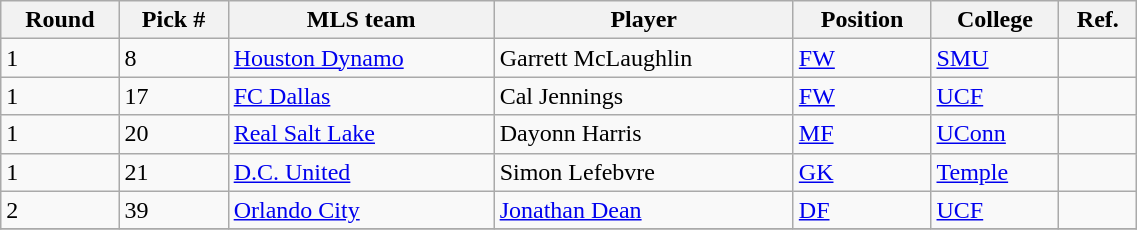<table class="wikitable sortable" style="width:60%">
<tr>
<th>Round</th>
<th>Pick #</th>
<th>MLS team</th>
<th>Player</th>
<th>Position</th>
<th>College</th>
<th class="unsortable">Ref.</th>
</tr>
<tr>
<td>1</td>
<td>8</td>
<td><a href='#'>Houston Dynamo</a></td>
<td>Garrett McLaughlin</td>
<td><a href='#'>FW</a></td>
<td><a href='#'>SMU</a></td>
<td></td>
</tr>
<tr>
<td>1</td>
<td>17</td>
<td><a href='#'>FC Dallas</a></td>
<td>Cal Jennings</td>
<td><a href='#'>FW</a></td>
<td><a href='#'>UCF</a></td>
<td></td>
</tr>
<tr>
<td>1</td>
<td>20</td>
<td><a href='#'>Real Salt Lake</a></td>
<td>Dayonn Harris</td>
<td><a href='#'>MF</a></td>
<td><a href='#'>UConn</a></td>
<td></td>
</tr>
<tr>
<td>1</td>
<td>21</td>
<td><a href='#'>D.C. United</a></td>
<td>Simon Lefebvre</td>
<td><a href='#'>GK</a></td>
<td><a href='#'>Temple</a></td>
<td></td>
</tr>
<tr>
<td>2</td>
<td>39</td>
<td><a href='#'>Orlando City</a></td>
<td><a href='#'>Jonathan Dean</a></td>
<td><a href='#'>DF</a></td>
<td><a href='#'>UCF</a></td>
<td></td>
</tr>
<tr>
</tr>
</table>
